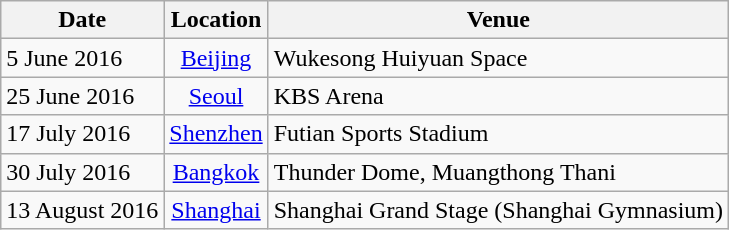<table class="wikitable">
<tr>
<th>Date</th>
<th>Location</th>
<th>Venue</th>
</tr>
<tr>
<td>5 June 2016</td>
<td style="text-align:center;"><a href='#'>Beijing</a></td>
<td>Wukesong Huiyuan Space</td>
</tr>
<tr>
<td>25 June 2016</td>
<td style="text-align:center;"><a href='#'>Seoul</a></td>
<td>KBS Arena</td>
</tr>
<tr>
<td>17 July 2016</td>
<td style="text-align:center;"><a href='#'>Shenzhen</a></td>
<td>Futian Sports Stadium</td>
</tr>
<tr>
<td>30 July 2016</td>
<td style="text-align:center;"><a href='#'>Bangkok</a></td>
<td>Thunder Dome, Muangthong Thani</td>
</tr>
<tr>
<td>13 August 2016</td>
<td style="text-align:center;"><a href='#'>Shanghai</a></td>
<td>Shanghai Grand Stage (Shanghai Gymnasium)</td>
</tr>
</table>
